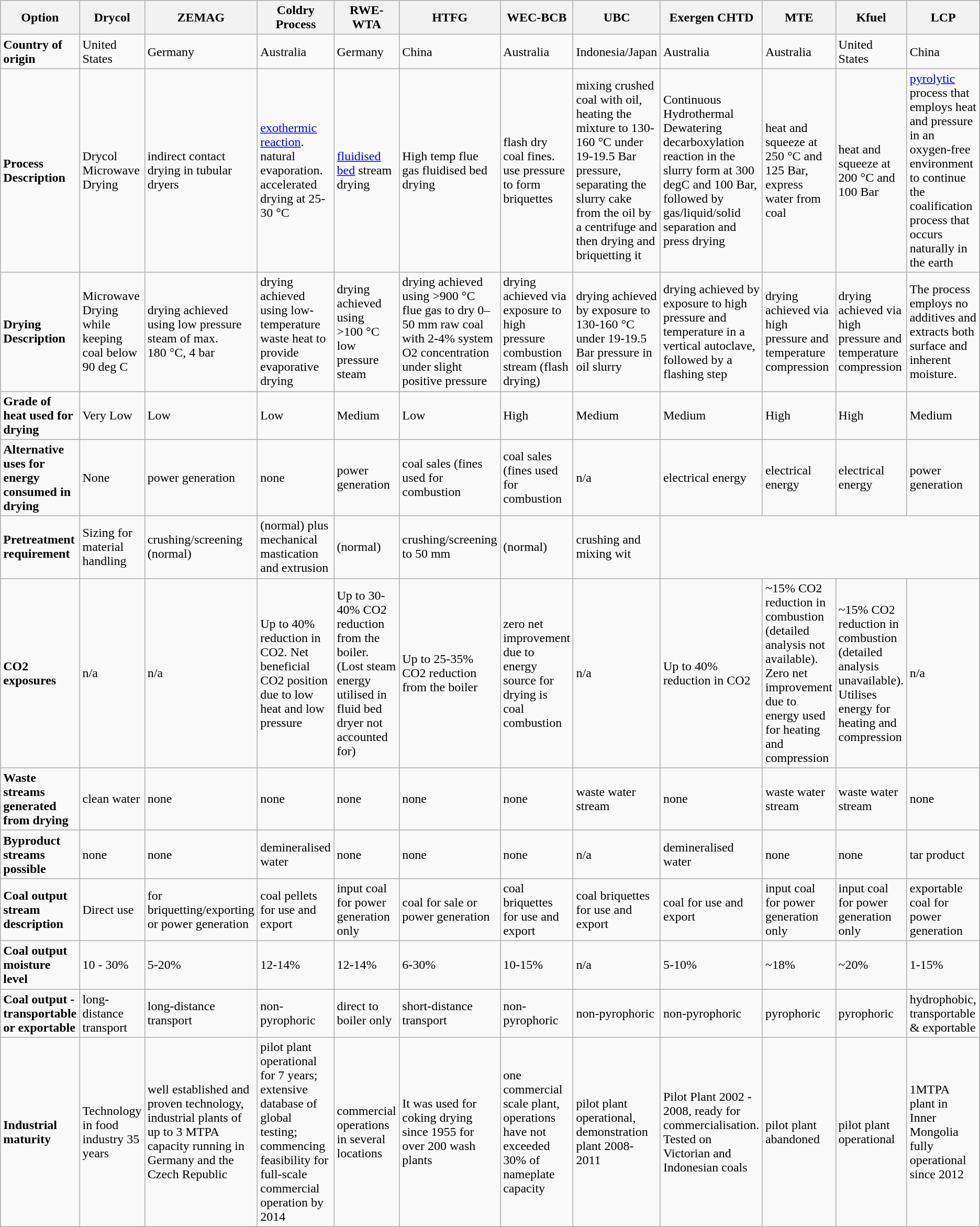<table class="wikitable">
<tr>
<th>Option</th>
<th>Drycol</th>
<th>ZEMAG</th>
<th>Coldry Process</th>
<th>RWE-WTA</th>
<th>HTFG</th>
<th>WEC-BCB</th>
<th>UBC</th>
<th>Exergen CHTD</th>
<th>MTE</th>
<th>Kfuel</th>
<th>LCP</th>
</tr>
<tr>
<td><strong>Country of origin</strong></td>
<td>United States</td>
<td>Germany</td>
<td>Australia</td>
<td>Germany</td>
<td>China</td>
<td>Australia</td>
<td>Indonesia/Japan</td>
<td>Australia</td>
<td>Australia</td>
<td>United States</td>
<td>China</td>
</tr>
<tr>
<td><strong>Process Description</strong></td>
<td>Drycol Microwave Drying</td>
<td>indirect contact drying in tubular dryers</td>
<td><a href='#'>exothermic reaction</a>. natural evaporation. accelerated drying at 25-30 °C</td>
<td><a href='#'>fluidised bed</a> stream drying</td>
<td>High temp flue gas fluidised bed drying</td>
<td>flash dry coal fines. use pressure to form briquettes</td>
<td>mixing crushed coal with oil, heating the mixture to 130-160 °C under 19-19.5 Bar pressure, separating the slurry cake from the oil by a centrifuge and then drying and briquetting it</td>
<td>Continuous Hydrothermal Dewatering decarboxylation reaction in the slurry form at 300 degC and 100 Bar, followed by gas/liquid/solid separation and press drying</td>
<td>heat and squeeze at 250 °C and 125 Bar, express water from coal</td>
<td>heat and squeeze at 200 °C and 100 Bar</td>
<td><a href='#'>pyrolytic</a> process that employs heat and pressure in an oxygen-free environment to continue the coalification process that occurs naturally in the earth</td>
</tr>
<tr>
<td><strong>Drying Description</strong></td>
<td>Microwave Drying while keeping coal below 90 deg C</td>
<td>drying achieved using low pressure steam of max. 180 °C, 4 bar</td>
<td>drying achieved using low-temperature waste heat to provide evaporative drying</td>
<td>drying achieved using >100 °C low pressure steam</td>
<td>drying achieved using >900 °C flue gas to dry 0–50 mm raw coal with 2-4% system O2 concentration under slight positive pressure</td>
<td>drying achieved via exposure to high pressure combustion stream (flash drying)</td>
<td>drying achieved by exposure to 130-160 °C under 19-19.5 Bar pressure in oil slurry</td>
<td>drying achieved by exposure to high pressure and temperature in a vertical autoclave, followed by a flashing step</td>
<td>drying achieved via high pressure and temperature compression</td>
<td>drying achieved via high pressure and temperature compression</td>
<td>The process employs no additives and extracts both surface and inherent moisture.</td>
</tr>
<tr>
<td><strong>Grade of heat used for drying</strong></td>
<td>Very Low</td>
<td>Low</td>
<td>Low</td>
<td>Medium</td>
<td>Low</td>
<td>High</td>
<td>Medium</td>
<td>Medium</td>
<td>High</td>
<td>High</td>
<td>Medium</td>
</tr>
<tr>
<td><strong>Alternative uses for energy consumed in drying</strong></td>
<td>None</td>
<td>power generation</td>
<td>none</td>
<td>power generation</td>
<td>coal sales (fines used for combustion</td>
<td>coal sales (fines used for combustion</td>
<td>n/a</td>
<td>electrical energy</td>
<td>electrical energy</td>
<td>electrical energy</td>
<td>power generation</td>
</tr>
<tr>
<td><strong>Pretreatment requirement</strong></td>
<td>Sizing for material handling</td>
<td>crushing/screening (normal)</td>
<td>(normal) plus mechanical mastication and extrusion</td>
<td>(normal)</td>
<td>crushing/screening to 50 mm</td>
<td>(normal)</td>
<td>crushing and mixing wit</td>
</tr>
<tr>
<td><strong>CO2 exposures</strong></td>
<td>n/a</td>
<td>n/a</td>
<td>Up to 40% reduction in CO2. Net beneficial CO2 position due to low heat and low pressure</td>
<td>Up to 30-40% CO2 reduction from the boiler. (Lost steam energy utilised in fluid bed dryer not accounted for)</td>
<td>Up to 25-35% CO2 reduction from the boiler</td>
<td>zero net improvement due to energy source for drying is coal combustion</td>
<td>n/a</td>
<td>Up to 40% reduction in CO2</td>
<td>~15% CO2 reduction in combustion (detailed analysis not available). Zero net improvement due to energy used for heating and compression</td>
<td>~15% CO2 reduction in combustion (detailed analysis unavailable). Utilises energy for heating and compression</td>
<td>n/a</td>
</tr>
<tr>
<td><strong>Waste streams generated from drying</strong></td>
<td>clean water</td>
<td>none</td>
<td>none</td>
<td>none</td>
<td>none</td>
<td>none</td>
<td>waste water stream</td>
<td>none</td>
<td>waste water stream</td>
<td>waste water stream</td>
<td>none</td>
</tr>
<tr>
<td><strong>Byproduct streams possible</strong></td>
<td>none</td>
<td>none</td>
<td>demineralised water</td>
<td>none</td>
<td>none</td>
<td>none</td>
<td>n/a</td>
<td>demineralised water</td>
<td>none</td>
<td>none</td>
<td>tar product</td>
</tr>
<tr>
<td><strong>Coal output stream description</strong></td>
<td>Direct use</td>
<td>for briquetting/exporting or power generation</td>
<td>coal pellets for use and export</td>
<td>input coal for power generation only</td>
<td>coal for sale or power generation</td>
<td>coal briquettes for use and export</td>
<td>coal briquettes for use and export</td>
<td>coal for use and export</td>
<td>input coal for power generation only</td>
<td>input coal for power generation only</td>
<td>exportable coal for power generation</td>
</tr>
<tr>
<td><strong>Coal output moisture level</strong></td>
<td>10 - 30%</td>
<td>5-20%</td>
<td>12-14%</td>
<td>12-14%</td>
<td>6-30%</td>
<td>10-15%</td>
<td>n/a</td>
<td>5-10%</td>
<td>~18%</td>
<td>~20%</td>
<td>1-15%</td>
</tr>
<tr>
<td><strong>Coal output - transportable or exportable</strong></td>
<td>long-distance transport</td>
<td>long-distance transport</td>
<td>non-pyrophoric</td>
<td>direct to boiler only</td>
<td>short-distance transport</td>
<td>non-pyrophoric</td>
<td>non-pyrophoric</td>
<td>non-pyrophoric</td>
<td>pyrophoric</td>
<td>pyrophoric</td>
<td>hydrophobic, transportable & exportable</td>
</tr>
<tr>
<td><strong>Industrial maturity</strong></td>
<td>Technology in food industry 35 years</td>
<td>well established and proven technology, industrial plants of up to 3 MTPA capacity running in Germany and the Czech Republic</td>
<td>pilot plant operational for 7 years; extensive database of global testing; commencing feasibility for full-scale commercial operation by 2014</td>
<td>commercial operations in several locations</td>
<td>It was used for coking drying since 1955 for over 200 wash plants</td>
<td>one commercial scale plant, operations have not exceeded 30% of nameplate capacity</td>
<td>pilot plant operational, demonstration plant 2008-2011</td>
<td>Pilot Plant 2002 - 2008, ready for commercialisation. Tested on Victorian and Indonesian coals</td>
<td>pilot plant abandoned</td>
<td>pilot plant operational</td>
<td>1MTPA plant in Inner Mongolia fully operational since 2012</td>
</tr>
</table>
